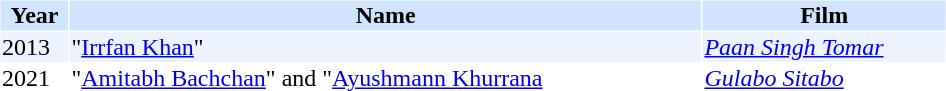<table cellspacing="1" cellpadding="1" border="0" style="width:50%;">
<tr style="background:#d1e4fd;">
<th>Year</th>
<th>Name</th>
<th>Film</th>
</tr>
<tr style="background:#edf3fe;">
<td>2013</td>
<td>"<a href='#'>Irrfan Khan</a>"</td>
<td><em><a href='#'>Paan Singh Tomar</a></em></td>
</tr>
<tr>
<td>2021</td>
<td>"<a href='#'>Amitabh Bachchan</a>" and "<a href='#'>Ayushmann Khurrana</a></td>
<td><em><a href='#'>Gulabo Sitabo</a></em></td>
</tr>
</table>
